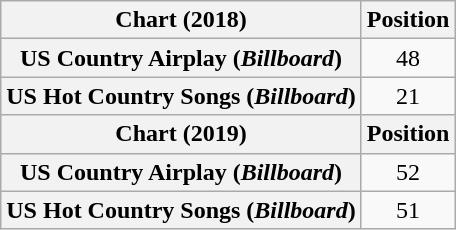<table class="wikitable sortable plainrowheaders" style="text-align:center">
<tr>
<th scope="col">Chart (2018)</th>
<th scope="col">Position</th>
</tr>
<tr>
<th scope="row">US Country Airplay (<em>Billboard</em>)</th>
<td>48</td>
</tr>
<tr>
<th scope="row">US Hot Country Songs (<em>Billboard</em>)</th>
<td>21</td>
</tr>
<tr>
<th scope="col">Chart (2019)</th>
<th scope="col">Position</th>
</tr>
<tr>
<th scope="row">US Country Airplay (<em>Billboard</em>)</th>
<td>52</td>
</tr>
<tr>
<th scope="row">US Hot Country Songs (<em>Billboard</em>)</th>
<td>51</td>
</tr>
</table>
